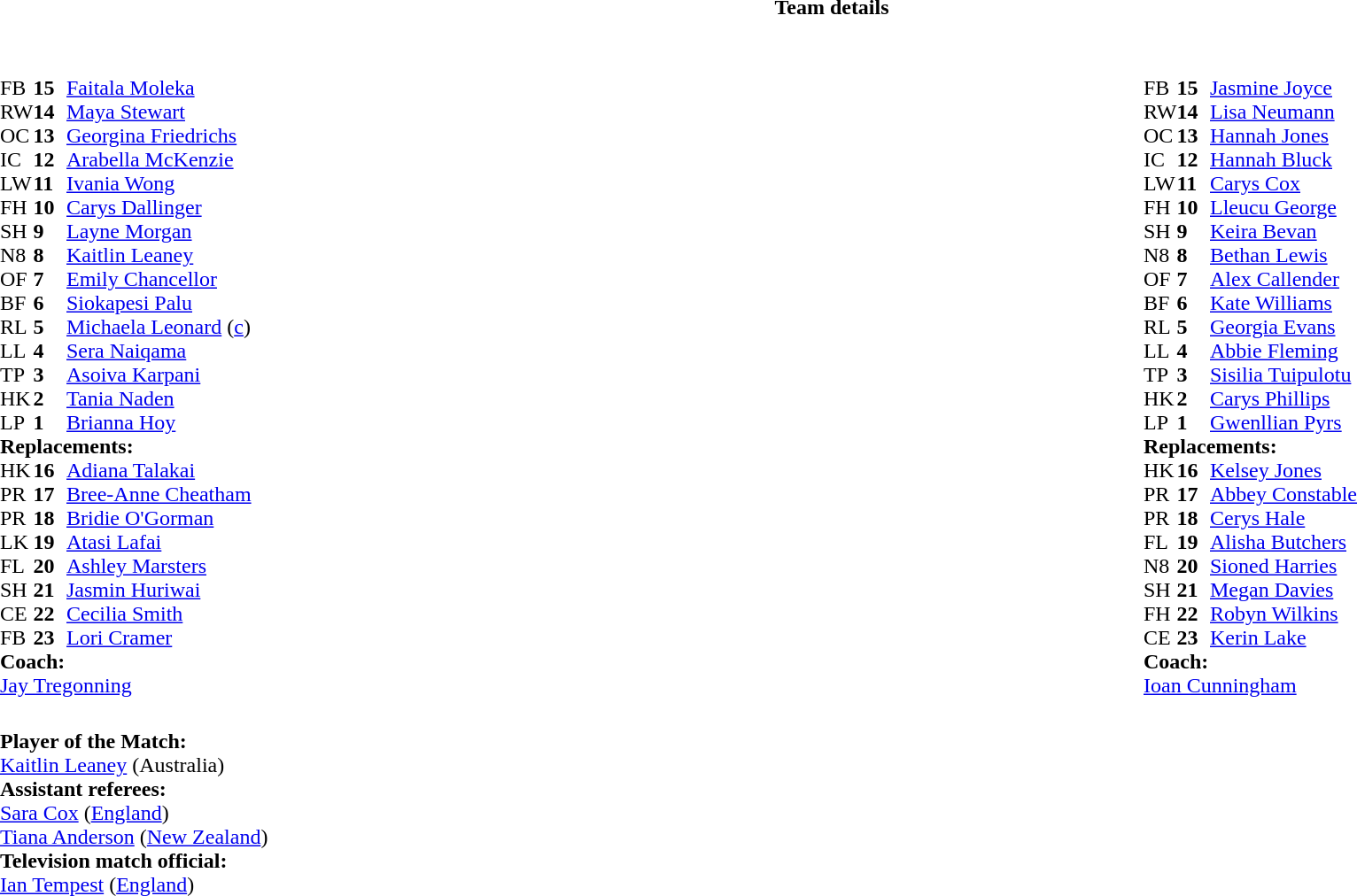<table border="0" style="width:100%;" class="collapsible collapsed">
<tr>
<th>Team details</th>
</tr>
<tr>
<td><br><table width="100%">
<tr>
<td style="vertical-align:top; width:50%"><br><table cellspacing="0" cellpadding="0">
<tr>
<th width="25"></th>
<th width="25"></th>
</tr>
<tr>
<td>FB</td>
<td><strong>15</strong></td>
<td><a href='#'>Faitala Moleka</a></td>
<td></td>
<td></td>
</tr>
<tr>
<td>RW</td>
<td><strong>14</strong></td>
<td><a href='#'>Maya Stewart</a></td>
</tr>
<tr>
<td>OC</td>
<td><strong>13</strong></td>
<td><a href='#'>Georgina Friedrichs</a></td>
</tr>
<tr>
<td>IC</td>
<td><strong>12</strong></td>
<td><a href='#'>Arabella McKenzie</a></td>
<td></td>
<td></td>
</tr>
<tr>
<td>LW</td>
<td><strong>11</strong></td>
<td><a href='#'>Ivania Wong</a></td>
</tr>
<tr>
<td>FH</td>
<td><strong>10</strong></td>
<td><a href='#'>Carys Dallinger</a></td>
</tr>
<tr>
<td>SH</td>
<td><strong>9</strong></td>
<td><a href='#'>Layne Morgan</a></td>
<td></td>
<td></td>
</tr>
<tr>
<td>N8</td>
<td><strong>8</strong></td>
<td><a href='#'>Kaitlin Leaney</a></td>
</tr>
<tr>
<td>OF</td>
<td><strong>7</strong></td>
<td><a href='#'>Emily Chancellor</a></td>
</tr>
<tr>
<td>BF</td>
<td><strong>6</strong></td>
<td><a href='#'>Siokapesi Palu</a></td>
<td></td>
</tr>
<tr>
<td>RL</td>
<td><strong>5</strong></td>
<td><a href='#'>Michaela Leonard</a> (<a href='#'>c</a>)</td>
<td></td>
<td></td>
</tr>
<tr>
<td>LL</td>
<td><strong>4</strong></td>
<td><a href='#'>Sera Naiqama</a></td>
<td></td>
<td></td>
</tr>
<tr>
<td>TP</td>
<td><strong>3</strong></td>
<td><a href='#'>Asoiva Karpani</a></td>
<td></td>
<td></td>
</tr>
<tr>
<td>HK</td>
<td><strong>2</strong></td>
<td><a href='#'>Tania Naden</a></td>
<td></td>
<td></td>
</tr>
<tr>
<td>LP</td>
<td><strong>1</strong></td>
<td><a href='#'>Brianna Hoy</a></td>
<td></td>
<td></td>
</tr>
<tr>
<td colspan=3><strong>Replacements:</strong></td>
</tr>
<tr>
<td>HK</td>
<td><strong>16</strong></td>
<td><a href='#'>Adiana Talakai</a></td>
<td></td>
<td></td>
</tr>
<tr>
<td>PR</td>
<td><strong>17</strong></td>
<td><a href='#'>Bree-Anne Cheatham</a></td>
<td></td>
<td></td>
</tr>
<tr>
<td>PR</td>
<td><strong>18</strong></td>
<td><a href='#'>Bridie O'Gorman</a></td>
<td></td>
<td></td>
</tr>
<tr>
<td>LK</td>
<td><strong>19</strong></td>
<td><a href='#'>Atasi Lafai</a></td>
<td></td>
<td></td>
</tr>
<tr>
<td>FL</td>
<td><strong>20</strong></td>
<td><a href='#'>Ashley Marsters</a></td>
<td></td>
<td></td>
</tr>
<tr>
<td>SH</td>
<td><strong>21</strong></td>
<td><a href='#'>Jasmin Huriwai</a></td>
<td></td>
<td></td>
</tr>
<tr>
<td>CE</td>
<td><strong>22</strong></td>
<td><a href='#'>Cecilia Smith</a></td>
<td></td>
<td></td>
</tr>
<tr>
<td>FB</td>
<td><strong>23</strong></td>
<td><a href='#'>Lori Cramer</a></td>
<td></td>
<td></td>
</tr>
<tr>
<td colspan=3><strong>Coach:</strong></td>
</tr>
<tr>
<td colspan="4"> <a href='#'>Jay Tregonning</a></td>
</tr>
</table>
</td>
<td style="vertical-align:top"></td>
<td style="vertical-align:top; width:50%"><br><table cellspacing="0" cellpadding="0" style="margin:auto">
<tr>
<th width="25"></th>
<th width="25"></th>
</tr>
<tr>
<td>FB</td>
<td><strong>15</strong></td>
<td><a href='#'>Jasmine Joyce</a></td>
<td></td>
<td></td>
</tr>
<tr>
<td>RW</td>
<td><strong>14</strong></td>
<td><a href='#'>Lisa Neumann</a></td>
<td></td>
<td></td>
</tr>
<tr>
<td>OC</td>
<td><strong>13</strong></td>
<td><a href='#'>Hannah Jones</a></td>
</tr>
<tr>
<td>IC</td>
<td><strong>12</strong></td>
<td><a href='#'>Hannah Bluck</a></td>
<td></td>
<td></td>
</tr>
<tr>
<td>LW</td>
<td><strong>11</strong></td>
<td><a href='#'>Carys Cox</a></td>
</tr>
<tr>
<td>FH</td>
<td><strong>10</strong></td>
<td><a href='#'>Lleucu George</a></td>
</tr>
<tr>
<td>SH</td>
<td><strong>9</strong></td>
<td><a href='#'>Keira Bevan</a></td>
<td></td>
<td></td>
</tr>
<tr>
<td>N8</td>
<td><strong>8</strong></td>
<td><a href='#'>Bethan Lewis</a></td>
</tr>
<tr>
<td>OF</td>
<td><strong>7</strong></td>
<td><a href='#'>Alex Callender</a></td>
</tr>
<tr>
<td>BF</td>
<td><strong>6</strong></td>
<td><a href='#'>Kate Williams</a></td>
</tr>
<tr>
<td>RL</td>
<td><strong>5</strong></td>
<td><a href='#'>Georgia Evans</a></td>
<td></td>
<td></td>
</tr>
<tr>
<td>LL</td>
<td><strong>4</strong></td>
<td><a href='#'>Abbie Fleming</a></td>
<td></td>
<td></td>
</tr>
<tr>
<td>TP</td>
<td><strong>3</strong></td>
<td><a href='#'>Sisilia Tuipulotu</a></td>
<td></td>
<td></td>
</tr>
<tr>
<td>HK</td>
<td><strong>2</strong></td>
<td><a href='#'>Carys Phillips</a></td>
<td></td>
<td></td>
</tr>
<tr>
<td>LP</td>
<td><strong>1</strong></td>
<td><a href='#'>Gwenllian Pyrs</a></td>
<td></td>
<td></td>
</tr>
<tr>
<td colspan=3><strong>Replacements:</strong></td>
</tr>
<tr>
<td>HK</td>
<td><strong>16</strong></td>
<td><a href='#'>Kelsey Jones</a></td>
<td></td>
<td></td>
</tr>
<tr>
<td>PR</td>
<td><strong>17</strong></td>
<td><a href='#'>Abbey Constable</a></td>
<td></td>
<td></td>
</tr>
<tr>
<td>PR</td>
<td><strong>18</strong></td>
<td><a href='#'>Cerys Hale</a></td>
<td></td>
<td></td>
</tr>
<tr>
<td>FL</td>
<td><strong>19</strong></td>
<td><a href='#'>Alisha Butchers</a></td>
<td></td>
<td></td>
</tr>
<tr>
<td>N8</td>
<td><strong>20</strong></td>
<td><a href='#'>Sioned Harries</a></td>
<td></td>
<td></td>
</tr>
<tr>
<td>SH</td>
<td><strong>21</strong></td>
<td><a href='#'>Megan Davies</a></td>
<td></td>
<td></td>
</tr>
<tr>
<td>FH</td>
<td><strong>22</strong></td>
<td><a href='#'>Robyn Wilkins</a></td>
<td></td>
<td></td>
</tr>
<tr>
<td>CE</td>
<td><strong>23</strong></td>
<td><a href='#'>Kerin Lake</a></td>
<td></td>
<td></td>
</tr>
<tr>
<td colspan=3><strong>Coach:</strong></td>
</tr>
<tr>
<td colspan="4"> <a href='#'>Ioan Cunningham</a></td>
</tr>
</table>
</td>
</tr>
</table>
<table style="width:100%">
<tr>
<td><br><strong>Player of the Match:</strong>
<br><a href='#'>Kaitlin Leaney</a> (Australia)<br><strong>Assistant referees:</strong>
<br><a href='#'>Sara Cox</a> (<a href='#'>England</a>)
<br><a href='#'>Tiana Anderson</a> (<a href='#'>New Zealand</a>)
<br><strong>Television match official:</strong>
<br><a href='#'>Ian Tempest</a> (<a href='#'>England</a>)</td>
</tr>
</table>
</td>
</tr>
</table>
